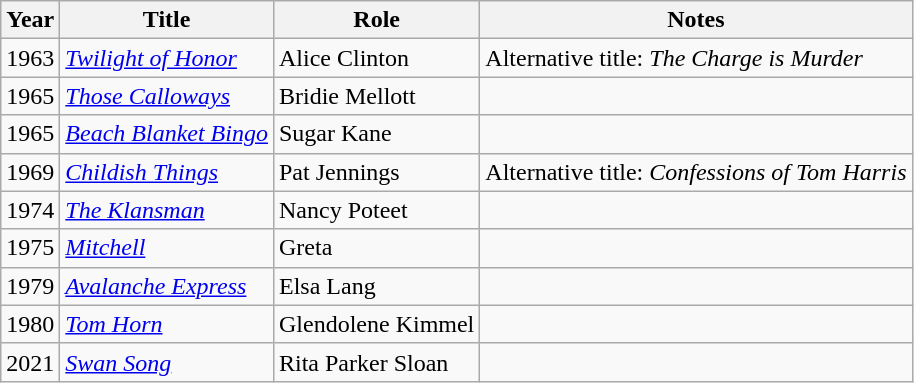<table class="wikitable sortable">
<tr>
<th>Year</th>
<th>Title</th>
<th>Role</th>
<th class="unsortable">Notes</th>
</tr>
<tr>
<td>1963</td>
<td><em><a href='#'>Twilight of Honor</a></em></td>
<td>Alice Clinton</td>
<td>Alternative title: <em>The Charge is Murder</em></td>
</tr>
<tr>
<td>1965</td>
<td><em><a href='#'>Those Calloways</a></em></td>
<td>Bridie Mellott</td>
<td></td>
</tr>
<tr>
<td>1965</td>
<td><em><a href='#'>Beach Blanket Bingo</a></em></td>
<td>Sugar Kane</td>
<td></td>
</tr>
<tr>
<td>1969</td>
<td><em><a href='#'>Childish Things</a></em></td>
<td>Pat Jennings</td>
<td>Alternative title: <em>Confessions of Tom Harris</em></td>
</tr>
<tr>
<td>1974</td>
<td><em><a href='#'>The Klansman</a></em></td>
<td>Nancy Poteet</td>
<td></td>
</tr>
<tr>
<td>1975</td>
<td><em><a href='#'>Mitchell</a></em></td>
<td>Greta</td>
<td></td>
</tr>
<tr>
<td>1979</td>
<td><em><a href='#'>Avalanche Express</a></em></td>
<td>Elsa Lang</td>
<td></td>
</tr>
<tr>
<td>1980</td>
<td><em><a href='#'>Tom Horn</a></em></td>
<td>Glendolene Kimmel</td>
<td></td>
</tr>
<tr>
<td>2021</td>
<td><em><a href='#'>Swan Song</a></em></td>
<td>Rita Parker Sloan</td>
<td></td>
</tr>
</table>
